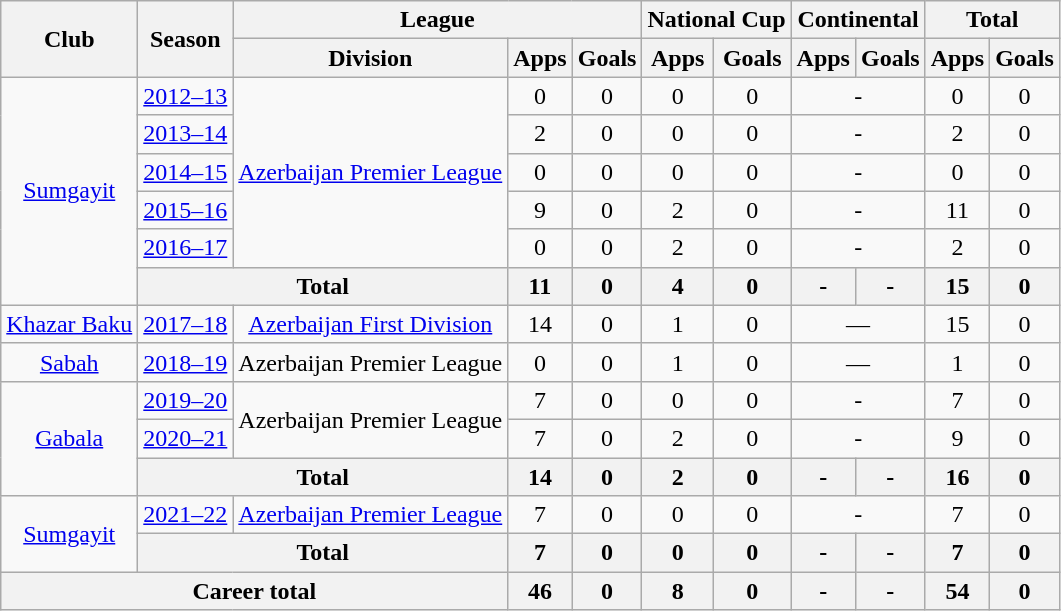<table class="wikitable" style="text-align:center">
<tr>
<th rowspan="2">Club</th>
<th rowspan="2">Season</th>
<th colspan="3">League</th>
<th colspan="2">National Cup</th>
<th colspan="2">Continental</th>
<th colspan="2">Total</th>
</tr>
<tr>
<th>Division</th>
<th>Apps</th>
<th>Goals</th>
<th>Apps</th>
<th>Goals</th>
<th>Apps</th>
<th>Goals</th>
<th>Apps</th>
<th>Goals</th>
</tr>
<tr>
<td rowspan="6"><a href='#'>Sumgayit</a></td>
<td><a href='#'>2012–13</a></td>
<td rowspan="5"><a href='#'>Azerbaijan Premier League</a></td>
<td>0</td>
<td>0</td>
<td>0</td>
<td>0</td>
<td colspan="2">-</td>
<td>0</td>
<td>0</td>
</tr>
<tr>
<td><a href='#'>2013–14</a></td>
<td>2</td>
<td>0</td>
<td>0</td>
<td>0</td>
<td colspan="2">-</td>
<td>2</td>
<td>0</td>
</tr>
<tr>
<td><a href='#'>2014–15</a></td>
<td>0</td>
<td>0</td>
<td>0</td>
<td>0</td>
<td colspan="2">-</td>
<td>0</td>
<td>0</td>
</tr>
<tr>
<td><a href='#'>2015–16</a></td>
<td>9</td>
<td>0</td>
<td>2</td>
<td>0</td>
<td colspan="2">-</td>
<td>11</td>
<td>0</td>
</tr>
<tr>
<td><a href='#'>2016–17</a></td>
<td>0</td>
<td>0</td>
<td>2</td>
<td>0</td>
<td colspan="2">-</td>
<td>2</td>
<td>0</td>
</tr>
<tr>
<th colspan="2">Total</th>
<th>11</th>
<th>0</th>
<th>4</th>
<th>0</th>
<th>-</th>
<th>-</th>
<th>15</th>
<th>0</th>
</tr>
<tr>
<td><a href='#'>Khazar Baku</a></td>
<td><a href='#'>2017–18</a></td>
<td><a href='#'>Azerbaijan First Division</a></td>
<td>14</td>
<td>0</td>
<td>1</td>
<td>0</td>
<td colspan="2">—</td>
<td>15</td>
<td>0</td>
</tr>
<tr>
<td><a href='#'>Sabah</a></td>
<td><a href='#'>2018–19</a></td>
<td>Azerbaijan Premier League</td>
<td>0</td>
<td>0</td>
<td>1</td>
<td>0</td>
<td colspan="2">—</td>
<td>1</td>
<td>0</td>
</tr>
<tr>
<td rowspan="3"><a href='#'>Gabala</a></td>
<td><a href='#'>2019–20</a></td>
<td rowspan="2">Azerbaijan Premier League</td>
<td>7</td>
<td>0</td>
<td>0</td>
<td>0</td>
<td colspan="2">-</td>
<td>7</td>
<td>0</td>
</tr>
<tr>
<td><a href='#'>2020–21</a></td>
<td>7</td>
<td>0</td>
<td>2</td>
<td>0</td>
<td colspan="2">-</td>
<td>9</td>
<td>0</td>
</tr>
<tr>
<th colspan="2">Total</th>
<th>14</th>
<th>0</th>
<th>2</th>
<th>0</th>
<th>-</th>
<th>-</th>
<th>16</th>
<th>0</th>
</tr>
<tr>
<td rowspan="2"><a href='#'>Sumgayit</a></td>
<td><a href='#'>2021–22</a></td>
<td rowspan="1"><a href='#'>Azerbaijan Premier League</a></td>
<td>7</td>
<td>0</td>
<td>0</td>
<td>0</td>
<td colspan="2">-</td>
<td>7</td>
<td>0</td>
</tr>
<tr>
<th colspan="2">Total</th>
<th>7</th>
<th>0</th>
<th>0</th>
<th>0</th>
<th>-</th>
<th>-</th>
<th>7</th>
<th>0</th>
</tr>
<tr>
<th colspan="3">Career total</th>
<th>46</th>
<th>0</th>
<th>8</th>
<th>0</th>
<th>-</th>
<th>-</th>
<th>54</th>
<th>0</th>
</tr>
</table>
